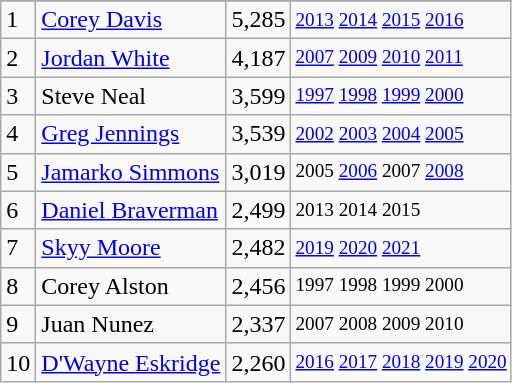<table class="wikitable">
<tr>
</tr>
<tr>
<td>1</td>
<td><a href='#'>Corey Davis</a></td>
<td>5,285</td>
<td style="font-size:80%;"><a href='#'>2013</a> <a href='#'>2014</a> <a href='#'>2015</a> <a href='#'>2016</a></td>
</tr>
<tr>
<td>2</td>
<td><a href='#'>Jordan White</a></td>
<td>4,187</td>
<td style="font-size:80%;"><a href='#'>2007</a> <a href='#'>2009</a> <a href='#'>2010</a> <a href='#'>2011</a></td>
</tr>
<tr>
<td>3</td>
<td>Steve Neal</td>
<td>3,599</td>
<td style="font-size:80%;"><a href='#'>1997</a> <a href='#'>1998</a> <a href='#'>1999</a> <a href='#'>2000</a></td>
</tr>
<tr>
<td>4</td>
<td><a href='#'>Greg Jennings</a></td>
<td>3,539</td>
<td style="font-size:80%;"><a href='#'>2002</a> <a href='#'>2003</a> <a href='#'>2004</a> <a href='#'>2005</a></td>
</tr>
<tr>
<td>5</td>
<td><a href='#'>Jamarko Simmons</a></td>
<td>3,019</td>
<td style="font-size:80%;">2005 <a href='#'>2006</a> 2007 <a href='#'>2008</a></td>
</tr>
<tr>
<td>6</td>
<td><a href='#'>Daniel Braverman</a></td>
<td>2,499</td>
<td style="font-size:80%;">2013 2014 2015</td>
</tr>
<tr>
<td>7</td>
<td><a href='#'>Skyy Moore</a></td>
<td>2,482</td>
<td style="font-size:80%;"><a href='#'>2019</a> <a href='#'>2020</a> <a href='#'>2021</a></td>
</tr>
<tr>
<td>8</td>
<td>Corey Alston</td>
<td>2,456</td>
<td style="font-size:80%;">1997 1998 1999 2000</td>
</tr>
<tr>
<td>9</td>
<td>Juan Nunez</td>
<td>2,337</td>
<td style="font-size:80%;">2007 2008 2009 2010</td>
</tr>
<tr>
<td>10</td>
<td><a href='#'>D'Wayne Eskridge</a></td>
<td>2,260</td>
<td style="font-size:80%;"><a href='#'>2016</a> <a href='#'>2017</a> <a href='#'>2018</a> <a href='#'>2019</a> <a href='#'>2020</a></td>
</tr>
</table>
